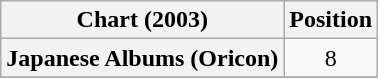<table class="wikitable plainrowheaders">
<tr>
<th>Chart (2003)</th>
<th>Position</th>
</tr>
<tr>
<th scope="row">Japanese Albums (Oricon)</th>
<td style="text-align:center;">8</td>
</tr>
<tr>
</tr>
</table>
